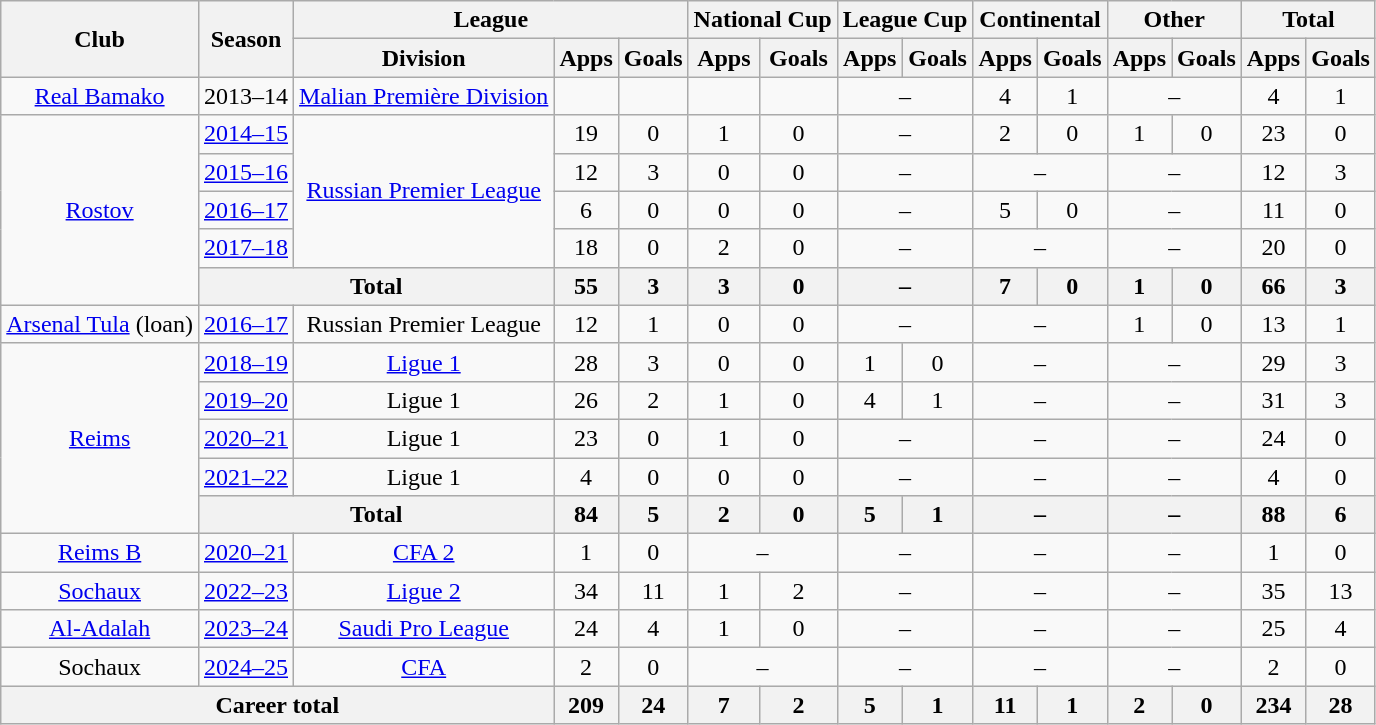<table class="wikitable" style="text-align: center">
<tr>
<th rowspan="2">Club</th>
<th rowspan="2">Season</th>
<th colspan="3">League</th>
<th colspan="2">National Cup</th>
<th colspan="2">League Cup</th>
<th colspan="2">Continental</th>
<th colspan="2">Other</th>
<th colspan="2">Total</th>
</tr>
<tr>
<th>Division</th>
<th>Apps</th>
<th>Goals</th>
<th>Apps</th>
<th>Goals</th>
<th>Apps</th>
<th>Goals</th>
<th>Apps</th>
<th>Goals</th>
<th>Apps</th>
<th>Goals</th>
<th>Apps</th>
<th>Goals</th>
</tr>
<tr>
<td><a href='#'>Real Bamako</a></td>
<td>2013–14</td>
<td><a href='#'>Malian Première Division</a></td>
<td></td>
<td></td>
<td></td>
<td></td>
<td colspan="2">–</td>
<td>4</td>
<td>1</td>
<td colspan="2">–</td>
<td>4</td>
<td>1</td>
</tr>
<tr>
<td rowspan="5"><a href='#'>Rostov</a></td>
<td><a href='#'>2014–15</a></td>
<td rowspan="4"><a href='#'>Russian Premier League</a></td>
<td>19</td>
<td>0</td>
<td>1</td>
<td>0</td>
<td colspan="2">–</td>
<td>2</td>
<td>0</td>
<td>1</td>
<td>0</td>
<td>23</td>
<td>0</td>
</tr>
<tr>
<td><a href='#'>2015–16</a></td>
<td>12</td>
<td>3</td>
<td>0</td>
<td>0</td>
<td colspan="2">–</td>
<td colspan="2">–</td>
<td colspan="2">–</td>
<td>12</td>
<td>3</td>
</tr>
<tr>
<td><a href='#'>2016–17</a></td>
<td>6</td>
<td>0</td>
<td>0</td>
<td>0</td>
<td colspan="2">–</td>
<td>5</td>
<td>0</td>
<td colspan="2">–</td>
<td>11</td>
<td>0</td>
</tr>
<tr>
<td><a href='#'>2017–18</a></td>
<td>18</td>
<td>0</td>
<td>2</td>
<td>0</td>
<td colspan="2">–</td>
<td colspan="2">–</td>
<td colspan="2">–</td>
<td>20</td>
<td>0</td>
</tr>
<tr>
<th colspan="2">Total</th>
<th>55</th>
<th>3</th>
<th>3</th>
<th>0</th>
<th colspan="2">–</th>
<th>7</th>
<th>0</th>
<th>1</th>
<th>0</th>
<th>66</th>
<th>3</th>
</tr>
<tr>
<td><a href='#'>Arsenal Tula</a> (loan)</td>
<td><a href='#'>2016–17</a></td>
<td>Russian Premier League</td>
<td>12</td>
<td>1</td>
<td>0</td>
<td>0</td>
<td colspan="2">–</td>
<td colspan="2">–</td>
<td>1</td>
<td>0</td>
<td>13</td>
<td>1</td>
</tr>
<tr>
<td rowspan="5"><a href='#'>Reims</a></td>
<td><a href='#'>2018–19</a></td>
<td><a href='#'>Ligue 1</a></td>
<td>28</td>
<td>3</td>
<td>0</td>
<td>0</td>
<td>1</td>
<td>0</td>
<td colspan="2">–</td>
<td colspan="2">–</td>
<td>29</td>
<td>3</td>
</tr>
<tr>
<td><a href='#'>2019–20</a></td>
<td>Ligue 1</td>
<td>26</td>
<td>2</td>
<td>1</td>
<td>0</td>
<td>4</td>
<td>1</td>
<td colspan="2">–</td>
<td colspan="2">–</td>
<td>31</td>
<td>3</td>
</tr>
<tr>
<td><a href='#'>2020–21</a></td>
<td>Ligue 1</td>
<td>23</td>
<td>0</td>
<td>1</td>
<td>0</td>
<td colspan="2">–</td>
<td colspan="2">–</td>
<td colspan="2">–</td>
<td>24</td>
<td>0</td>
</tr>
<tr>
<td><a href='#'>2021–22</a></td>
<td>Ligue 1</td>
<td>4</td>
<td>0</td>
<td>0</td>
<td>0</td>
<td colspan="2">–</td>
<td colspan="2">–</td>
<td colspan="2">–</td>
<td>4</td>
<td>0</td>
</tr>
<tr>
<th colspan="2">Total</th>
<th>84</th>
<th>5</th>
<th>2</th>
<th>0</th>
<th>5</th>
<th>1</th>
<th colspan="2">–</th>
<th colspan="2">–</th>
<th>88</th>
<th>6</th>
</tr>
<tr>
<td><a href='#'>Reims B</a></td>
<td><a href='#'>2020–21</a></td>
<td><a href='#'>CFA 2</a></td>
<td>1</td>
<td>0</td>
<td colspan="2">–</td>
<td colspan="2">–</td>
<td colspan="2">–</td>
<td colspan="2">–</td>
<td>1</td>
<td>0</td>
</tr>
<tr>
<td><a href='#'>Sochaux</a></td>
<td><a href='#'>2022–23</a></td>
<td><a href='#'>Ligue 2</a></td>
<td>34</td>
<td>11</td>
<td>1</td>
<td>2</td>
<td colspan="2">–</td>
<td colspan="2">–</td>
<td colspan="2">–</td>
<td>35</td>
<td>13</td>
</tr>
<tr>
<td><a href='#'>Al-Adalah</a></td>
<td><a href='#'>2023–24</a></td>
<td><a href='#'>Saudi Pro League</a></td>
<td>24</td>
<td>4</td>
<td>1</td>
<td>0</td>
<td colspan="2">–</td>
<td colspan="2">–</td>
<td colspan="2">–</td>
<td>25</td>
<td>4</td>
</tr>
<tr>
<td>Sochaux</td>
<td><a href='#'>2024–25</a></td>
<td><a href='#'>CFA</a></td>
<td>2</td>
<td>0</td>
<td colspan="2">–</td>
<td colspan="2">–</td>
<td colspan="2">–</td>
<td colspan="2">–</td>
<td>2</td>
<td>0</td>
</tr>
<tr>
<th colspan="3">Career total</th>
<th>209</th>
<th>24</th>
<th>7</th>
<th>2</th>
<th>5</th>
<th>1</th>
<th>11</th>
<th>1</th>
<th>2</th>
<th>0</th>
<th>234</th>
<th>28</th>
</tr>
</table>
